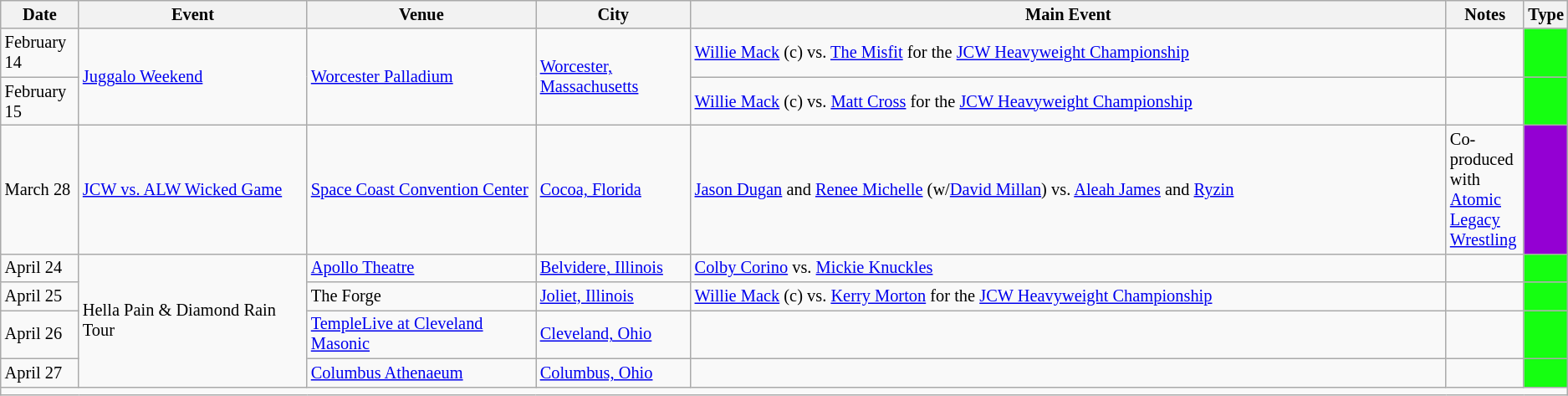<table class="sortable wikitable succession-box" style="font-size:85%;">
<tr>
<th scope="col" style="width:5%;">Date</th>
<th scope="col" style="width:15%;">Event</th>
<th scope="col" style="width:15%;">Venue</th>
<th scope="col" style="width:10%;">City</th>
<th scope="col" style="width:50%;">Main Event</th>
<th scope="col" style="width:10%;">Notes</th>
<th scope="col" style="width:10%;">Type</th>
</tr>
<tr>
<td>February 14<br></td>
<td rowspan=2><a href='#'>Juggalo Weekend</a></td>
<td rowspan=2><a href='#'>Worcester Palladium</a></td>
<td rowspan=2><a href='#'>Worcester, Massachusetts</a></td>
<td><a href='#'>Willie Mack</a> (c) vs. <a href='#'>The Misfit</a> for the <a href='#'>JCW Heavyweight Championship</a></td>
<td></td>
<td style="background: #15ff11"></td>
</tr>
<tr>
<td>February 15<br></td>
<td><a href='#'>Willie Mack</a> (c) vs. <a href='#'>Matt Cross</a> for the <a href='#'>JCW Heavyweight Championship</a></td>
<td></td>
<td style="background: #15ff11"></td>
</tr>
<tr>
<td>March 28</td>
<td><a href='#'>JCW vs. ALW Wicked Game</a></td>
<td><a href='#'>Space Coast Convention Center</a></td>
<td><a href='#'>Cocoa, Florida</a></td>
<td><a href='#'>Jason Dugan</a> and <a href='#'>Renee Michelle</a> (w/<a href='#'>David Millan</a>) vs. <a href='#'>Aleah James</a> and <a href='#'>Ryzin</a></td>
<td>Co-produced with <a href='#'>Atomic Legacy Wrestling</a></td>
<td style="background: darkviolet"></td>
</tr>
<tr>
<td>April 24<br></td>
<td rowspan=4>Hella Pain & Diamond Rain Tour</td>
<td><a href='#'>Apollo Theatre</a></td>
<td><a href='#'>Belvidere, Illinois</a></td>
<td><a href='#'>Colby Corino</a> vs. <a href='#'>Mickie Knuckles</a></td>
<td></td>
<td style="background: #15ff11"></td>
</tr>
<tr>
<td>April 25<br></td>
<td>The Forge</td>
<td><a href='#'>Joliet, Illinois</a></td>
<td><a href='#'>Willie Mack</a> (c) vs. <a href='#'>Kerry Morton</a> for the <a href='#'>JCW Heavyweight Championship</a></td>
<td></td>
<td style="background: #15ff11"></td>
</tr>
<tr>
<td>April 26<br></td>
<td><a href='#'>TempleLive at Cleveland Masonic</a></td>
<td><a href='#'>Cleveland, Ohio</a></td>
<td></td>
<td></td>
<td style="background: #15ff11"></td>
</tr>
<tr>
<td>April 27<br></td>
<td><a href='#'>Columbus Athenaeum</a></td>
<td><a href='#'>Columbus, Ohio</a></td>
<td></td>
<td></td>
<td style="background: #15ff11"></td>
</tr>
<tr>
<td colspan="7"></td>
</tr>
</table>
